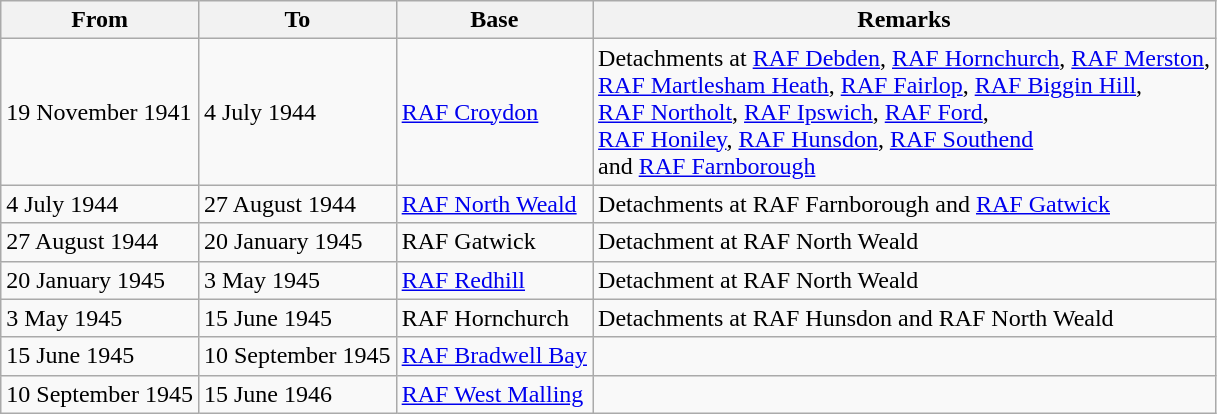<table class="wikitable">
<tr>
<th>From</th>
<th>To</th>
<th>Base</th>
<th>Remarks</th>
</tr>
<tr>
<td>19 November 1941</td>
<td>4 July 1944</td>
<td><a href='#'>RAF Croydon</a></td>
<td>Detachments at <a href='#'>RAF Debden</a>, <a href='#'>RAF Hornchurch</a>, <a href='#'>RAF Merston</a>,<br> <a href='#'>RAF Martlesham Heath</a>, <a href='#'>RAF Fairlop</a>, <a href='#'>RAF Biggin Hill</a>,<br> <a href='#'>RAF Northolt</a>, <a href='#'>RAF Ipswich</a>, <a href='#'>RAF Ford</a>,<br> <a href='#'>RAF Honiley</a>, <a href='#'>RAF Hunsdon</a>, <a href='#'>RAF Southend</a><br> and <a href='#'>RAF Farnborough</a></td>
</tr>
<tr>
<td>4 July 1944</td>
<td>27 August 1944</td>
<td><a href='#'>RAF North Weald</a></td>
<td>Detachments at RAF Farnborough and <a href='#'>RAF Gatwick</a></td>
</tr>
<tr>
<td>27 August 1944</td>
<td>20 January 1945</td>
<td>RAF Gatwick</td>
<td>Detachment at RAF North Weald</td>
</tr>
<tr>
<td>20 January 1945</td>
<td>3 May 1945</td>
<td><a href='#'>RAF Redhill</a></td>
<td>Detachment at RAF North Weald</td>
</tr>
<tr>
<td>3 May 1945</td>
<td>15 June 1945</td>
<td>RAF Hornchurch</td>
<td>Detachments at RAF Hunsdon and RAF North Weald</td>
</tr>
<tr>
<td>15 June 1945</td>
<td>10 September 1945</td>
<td><a href='#'>RAF Bradwell Bay</a></td>
<td></td>
</tr>
<tr>
<td>10 September 1945</td>
<td>15 June 1946</td>
<td><a href='#'>RAF West Malling</a></td>
<td></td>
</tr>
</table>
